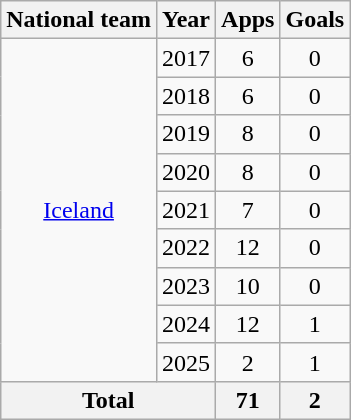<table class="wikitable" style="text-align:center">
<tr>
<th>National team</th>
<th>Year</th>
<th>Apps</th>
<th>Goals</th>
</tr>
<tr>
<td rowspan="9"><a href='#'>Iceland</a></td>
<td>2017</td>
<td>6</td>
<td>0</td>
</tr>
<tr>
<td>2018</td>
<td>6</td>
<td>0</td>
</tr>
<tr>
<td>2019</td>
<td>8</td>
<td>0</td>
</tr>
<tr>
<td>2020</td>
<td>8</td>
<td>0</td>
</tr>
<tr>
<td>2021</td>
<td>7</td>
<td>0</td>
</tr>
<tr>
<td>2022</td>
<td>12</td>
<td>0</td>
</tr>
<tr>
<td>2023</td>
<td>10</td>
<td>0</td>
</tr>
<tr>
<td>2024</td>
<td>12</td>
<td>1</td>
</tr>
<tr>
<td>2025</td>
<td>2</td>
<td>1</td>
</tr>
<tr>
<th colspan="2">Total</th>
<th>71</th>
<th>2</th>
</tr>
</table>
